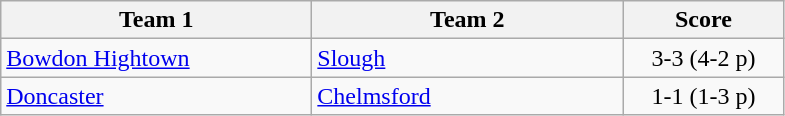<table class="wikitable" style="font-size: 100%">
<tr>
<th width=200>Team 1</th>
<th width=200>Team 2</th>
<th width=100>Score</th>
</tr>
<tr>
<td><a href='#'>Bowdon Hightown</a></td>
<td><a href='#'>Slough</a></td>
<td align=center>3-3 (4-2 p)</td>
</tr>
<tr>
<td><a href='#'>Doncaster</a></td>
<td><a href='#'>Chelmsford</a></td>
<td align=center>1-1 (1-3 p)</td>
</tr>
</table>
